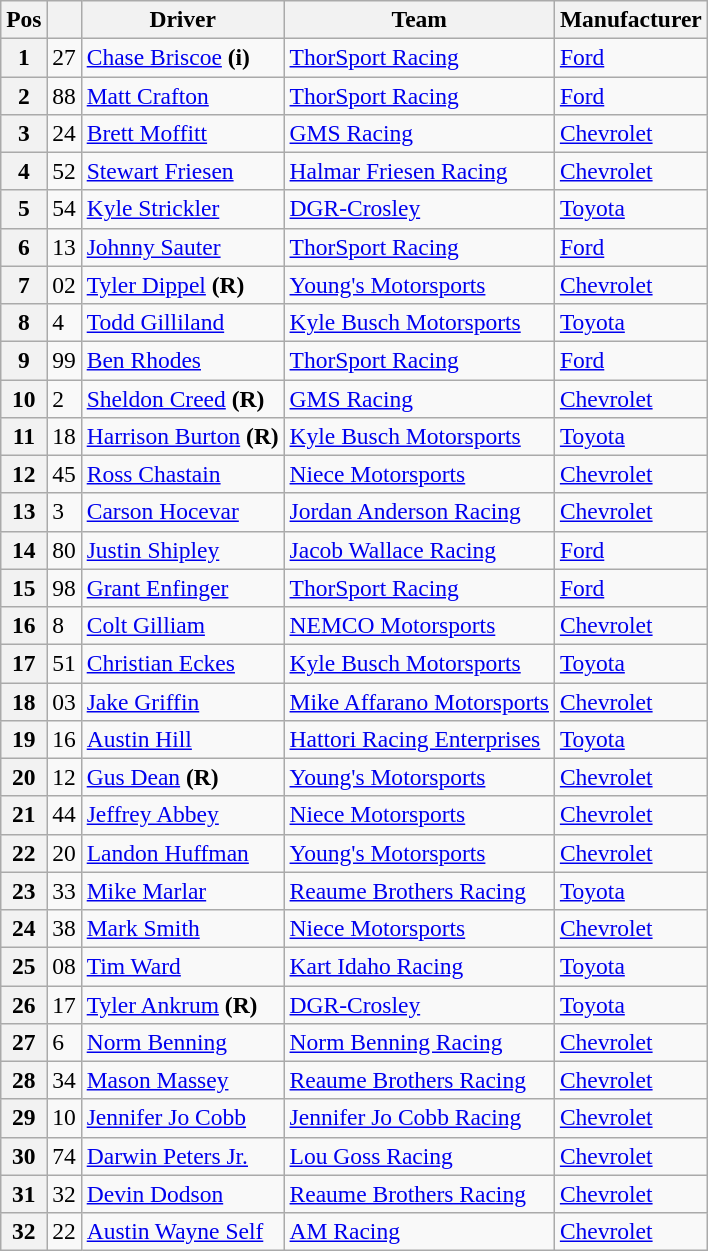<table class="wikitable" style="font-size:98%">
<tr>
<th>Pos</th>
<th></th>
<th>Driver</th>
<th>Team</th>
<th>Manufacturer</th>
</tr>
<tr>
<th>1</th>
<td>27</td>
<td><a href='#'>Chase Briscoe</a> <strong>(i)</strong></td>
<td><a href='#'>ThorSport Racing</a></td>
<td><a href='#'>Ford</a></td>
</tr>
<tr>
<th>2</th>
<td>88</td>
<td><a href='#'>Matt Crafton</a></td>
<td><a href='#'>ThorSport Racing</a></td>
<td><a href='#'>Ford</a></td>
</tr>
<tr>
<th>3</th>
<td>24</td>
<td><a href='#'>Brett Moffitt</a></td>
<td><a href='#'>GMS Racing</a></td>
<td><a href='#'>Chevrolet</a></td>
</tr>
<tr>
<th>4</th>
<td>52</td>
<td><a href='#'>Stewart Friesen</a></td>
<td><a href='#'>Halmar Friesen Racing</a></td>
<td><a href='#'>Chevrolet</a></td>
</tr>
<tr>
<th>5</th>
<td>54</td>
<td><a href='#'>Kyle Strickler</a></td>
<td><a href='#'>DGR-Crosley</a></td>
<td><a href='#'>Toyota</a></td>
</tr>
<tr>
<th>6</th>
<td>13</td>
<td><a href='#'>Johnny Sauter</a></td>
<td><a href='#'>ThorSport Racing</a></td>
<td><a href='#'>Ford</a></td>
</tr>
<tr>
<th>7</th>
<td>02</td>
<td><a href='#'>Tyler Dippel</a> <strong>(R)</strong></td>
<td><a href='#'>Young's Motorsports</a></td>
<td><a href='#'>Chevrolet</a></td>
</tr>
<tr>
<th>8</th>
<td>4</td>
<td><a href='#'>Todd Gilliland</a></td>
<td><a href='#'>Kyle Busch Motorsports</a></td>
<td><a href='#'>Toyota</a></td>
</tr>
<tr>
<th>9</th>
<td>99</td>
<td><a href='#'>Ben Rhodes</a></td>
<td><a href='#'>ThorSport Racing</a></td>
<td><a href='#'>Ford</a></td>
</tr>
<tr>
<th>10</th>
<td>2</td>
<td><a href='#'>Sheldon Creed</a> <strong>(R)</strong></td>
<td><a href='#'>GMS Racing</a></td>
<td><a href='#'>Chevrolet</a></td>
</tr>
<tr>
<th>11</th>
<td>18</td>
<td><a href='#'>Harrison Burton</a> <strong>(R)</strong></td>
<td><a href='#'>Kyle Busch Motorsports</a></td>
<td><a href='#'>Toyota</a></td>
</tr>
<tr>
<th>12</th>
<td>45</td>
<td><a href='#'>Ross Chastain</a></td>
<td><a href='#'>Niece Motorsports</a></td>
<td><a href='#'>Chevrolet</a></td>
</tr>
<tr>
<th>13</th>
<td>3</td>
<td><a href='#'>Carson Hocevar</a></td>
<td><a href='#'>Jordan Anderson Racing</a></td>
<td><a href='#'>Chevrolet</a></td>
</tr>
<tr>
<th>14</th>
<td>80</td>
<td><a href='#'>Justin Shipley</a></td>
<td><a href='#'>Jacob Wallace Racing</a></td>
<td><a href='#'>Ford</a></td>
</tr>
<tr>
<th>15</th>
<td>98</td>
<td><a href='#'>Grant Enfinger</a></td>
<td><a href='#'>ThorSport Racing</a></td>
<td><a href='#'>Ford</a></td>
</tr>
<tr>
<th>16</th>
<td>8</td>
<td><a href='#'>Colt Gilliam</a></td>
<td><a href='#'>NEMCO Motorsports</a></td>
<td><a href='#'>Chevrolet</a></td>
</tr>
<tr>
<th>17</th>
<td>51</td>
<td><a href='#'>Christian Eckes</a></td>
<td><a href='#'>Kyle Busch Motorsports</a></td>
<td><a href='#'>Toyota</a></td>
</tr>
<tr>
<th>18</th>
<td>03</td>
<td><a href='#'>Jake Griffin</a></td>
<td><a href='#'>Mike Affarano Motorsports</a></td>
<td><a href='#'>Chevrolet</a></td>
</tr>
<tr>
<th>19</th>
<td>16</td>
<td><a href='#'>Austin Hill</a></td>
<td><a href='#'>Hattori Racing Enterprises</a></td>
<td><a href='#'>Toyota</a></td>
</tr>
<tr>
<th>20</th>
<td>12</td>
<td><a href='#'>Gus Dean</a> <strong>(R)</strong></td>
<td><a href='#'>Young's Motorsports</a></td>
<td><a href='#'>Chevrolet</a></td>
</tr>
<tr>
<th>21</th>
<td>44</td>
<td><a href='#'>Jeffrey Abbey</a></td>
<td><a href='#'>Niece Motorsports</a></td>
<td><a href='#'>Chevrolet</a></td>
</tr>
<tr>
<th>22</th>
<td>20</td>
<td><a href='#'>Landon Huffman</a></td>
<td><a href='#'>Young's Motorsports</a></td>
<td><a href='#'>Chevrolet</a></td>
</tr>
<tr>
<th>23</th>
<td>33</td>
<td><a href='#'>Mike Marlar</a></td>
<td><a href='#'>Reaume Brothers Racing</a></td>
<td><a href='#'>Toyota</a></td>
</tr>
<tr>
<th>24</th>
<td>38</td>
<td><a href='#'>Mark Smith</a></td>
<td><a href='#'>Niece Motorsports</a></td>
<td><a href='#'>Chevrolet</a></td>
</tr>
<tr>
<th>25</th>
<td>08</td>
<td><a href='#'>Tim Ward</a></td>
<td><a href='#'>Kart Idaho Racing</a></td>
<td><a href='#'>Toyota</a></td>
</tr>
<tr>
<th>26</th>
<td>17</td>
<td><a href='#'>Tyler Ankrum</a> <strong>(R)</strong></td>
<td><a href='#'>DGR-Crosley</a></td>
<td><a href='#'>Toyota</a></td>
</tr>
<tr>
<th>27</th>
<td>6</td>
<td><a href='#'>Norm Benning</a></td>
<td><a href='#'>Norm Benning Racing</a></td>
<td><a href='#'>Chevrolet</a></td>
</tr>
<tr>
<th>28</th>
<td>34</td>
<td><a href='#'>Mason Massey</a></td>
<td><a href='#'>Reaume Brothers Racing</a></td>
<td><a href='#'>Chevrolet</a></td>
</tr>
<tr>
<th>29</th>
<td>10</td>
<td><a href='#'>Jennifer Jo Cobb</a></td>
<td><a href='#'>Jennifer Jo Cobb Racing</a></td>
<td><a href='#'>Chevrolet</a></td>
</tr>
<tr>
<th>30</th>
<td>74</td>
<td><a href='#'>Darwin Peters Jr.</a></td>
<td><a href='#'>Lou Goss Racing</a></td>
<td><a href='#'>Chevrolet</a></td>
</tr>
<tr>
<th>31</th>
<td>32</td>
<td><a href='#'>Devin Dodson</a></td>
<td><a href='#'>Reaume Brothers Racing</a></td>
<td><a href='#'>Chevrolet</a></td>
</tr>
<tr>
<th>32</th>
<td>22</td>
<td><a href='#'>Austin Wayne Self</a></td>
<td><a href='#'>AM Racing</a></td>
<td><a href='#'>Chevrolet</a></td>
</tr>
</table>
